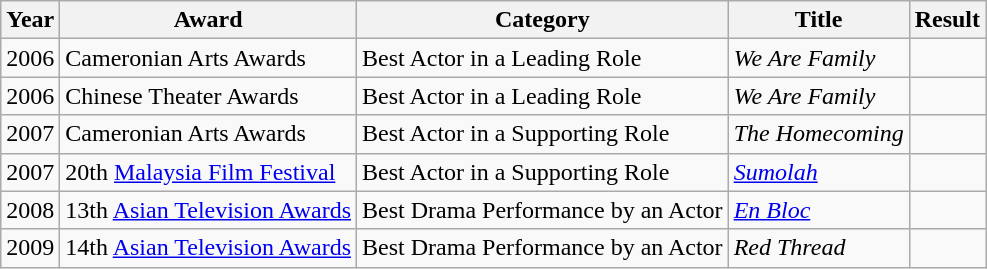<table class="wikitable">
<tr>
<th>Year</th>
<th>Award</th>
<th>Category</th>
<th>Title</th>
<th>Result</th>
</tr>
<tr>
<td>2006</td>
<td>Cameronian Arts Awards</td>
<td>Best Actor in a Leading Role</td>
<td><em>We Are Family</em></td>
<td></td>
</tr>
<tr>
<td>2006</td>
<td>Chinese Theater Awards</td>
<td>Best Actor in a Leading Role</td>
<td><em>We Are Family</em></td>
<td></td>
</tr>
<tr>
<td>2007</td>
<td>Cameronian Arts Awards</td>
<td>Best Actor in a Supporting Role</td>
<td><em>The Homecoming</em></td>
<td></td>
</tr>
<tr>
<td>2007</td>
<td>20th <a href='#'>Malaysia Film Festival</a></td>
<td>Best Actor in a Supporting Role</td>
<td><em><a href='#'>Sumolah</a></em></td>
<td></td>
</tr>
<tr>
<td>2008</td>
<td>13th <a href='#'>Asian Television Awards</a></td>
<td>Best Drama Performance by an Actor</td>
<td><em><a href='#'>En Bloc</a></em></td>
<td></td>
</tr>
<tr>
<td>2009</td>
<td>14th <a href='#'>Asian Television Awards</a></td>
<td>Best Drama Performance by an Actor</td>
<td><em>Red Thread</em></td>
<td></td>
</tr>
</table>
